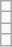<table class="wikitable">
<tr>
<td></td>
</tr>
<tr>
<td></td>
</tr>
<tr>
<td></td>
</tr>
<tr>
<td></td>
</tr>
</table>
